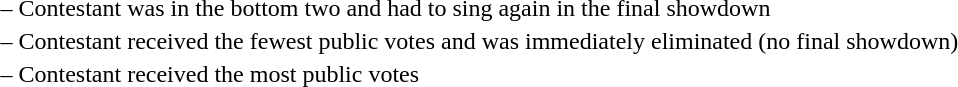<table>
<tr>
<td> –</td>
<td>Contestant was in the bottom two and had to sing again in the final showdown</td>
</tr>
<tr>
<td> –</td>
<td>Contestant received the fewest public votes and was immediately eliminated (no final showdown)</td>
</tr>
<tr>
<td> –</td>
<td>Contestant received the most public votes</td>
</tr>
</table>
